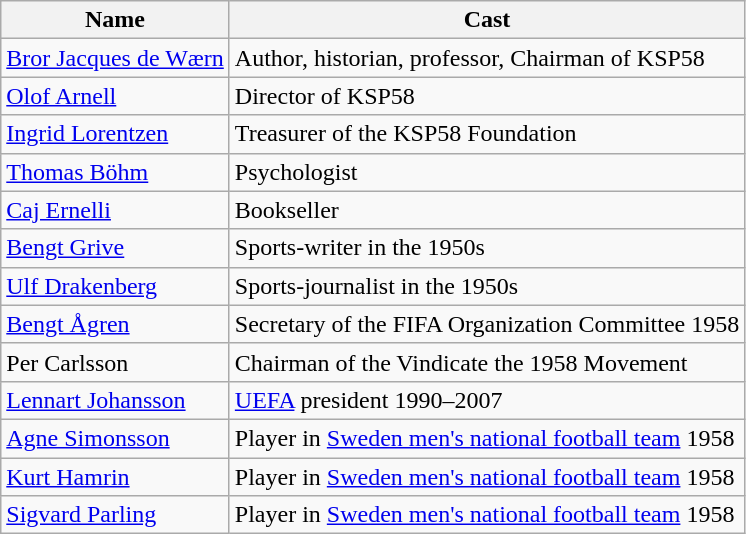<table class="wikitable">
<tr>
<th>Name</th>
<th>Cast</th>
</tr>
<tr>
<td><a href='#'>Bror Jacques de Wærn</a></td>
<td>Author, historian, professor, Chairman of KSP58</td>
</tr>
<tr>
<td><a href='#'>Olof Arnell</a></td>
<td>Director of KSP58</td>
</tr>
<tr>
<td><a href='#'>Ingrid Lorentzen</a></td>
<td>Treasurer of the KSP58 Foundation</td>
</tr>
<tr>
<td><a href='#'>Thomas Böhm</a></td>
<td>Psychologist</td>
</tr>
<tr>
<td><a href='#'>Caj Ernelli</a></td>
<td>Bookseller</td>
</tr>
<tr>
<td><a href='#'>Bengt Grive</a></td>
<td>Sports-writer in the 1950s</td>
</tr>
<tr>
<td><a href='#'>Ulf Drakenberg</a></td>
<td>Sports-journalist in the 1950s</td>
</tr>
<tr>
<td><a href='#'>Bengt Ågren</a></td>
<td>Secretary of the FIFA Organization Committee 1958</td>
</tr>
<tr>
<td>Per Carlsson</td>
<td>Chairman of the Vindicate the 1958 Movement</td>
</tr>
<tr>
<td><a href='#'>Lennart Johansson</a></td>
<td><a href='#'>UEFA</a> president 1990–2007</td>
</tr>
<tr>
<td><a href='#'>Agne Simonsson</a></td>
<td>Player in <a href='#'>Sweden men's national football team</a> 1958</td>
</tr>
<tr>
<td><a href='#'>Kurt Hamrin</a></td>
<td>Player in <a href='#'>Sweden men's national football team</a> 1958</td>
</tr>
<tr>
<td><a href='#'>Sigvard Parling</a></td>
<td>Player in <a href='#'>Sweden men's national football team</a> 1958</td>
</tr>
</table>
